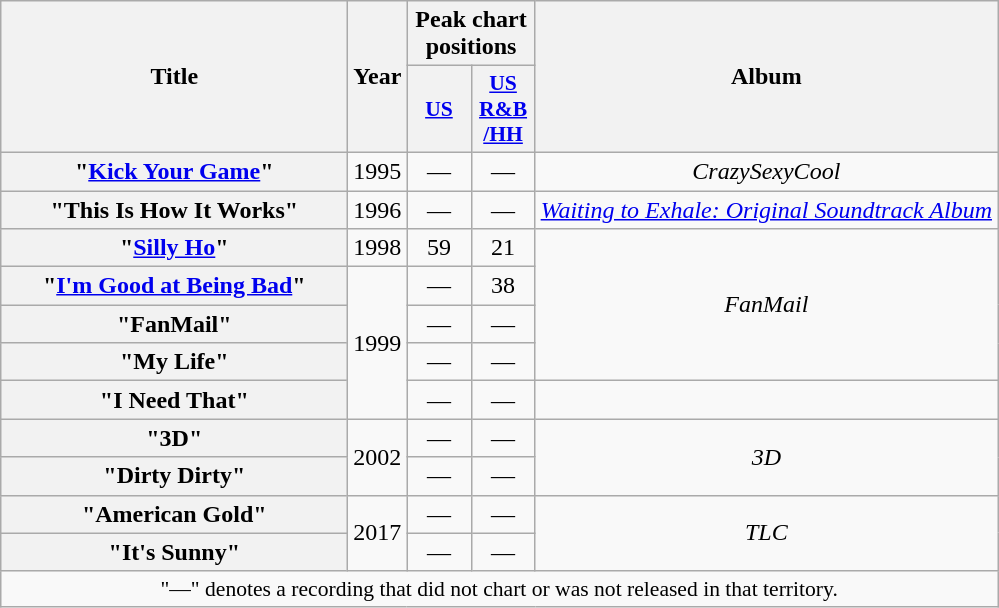<table class="wikitable plainrowheaders" style="text-align:center;">
<tr>
<th scope="col" rowspan="2" style="width:14em;">Title</th>
<th scope="col" rowspan="2" style="width:1em;">Year</th>
<th scope="col" colspan="2">Peak chart positions</th>
<th scope="col" rowspan="2">Album</th>
</tr>
<tr>
<th scope="col" style="width:2.5em;font-size:90%;"><a href='#'>US</a><br></th>
<th scope="col" style="width:2.5em;font-size:90%;"><a href='#'>US<br>R&B<br>/HH</a><br></th>
</tr>
<tr>
<th scope="row">"<a href='#'>Kick Your Game</a>"</th>
<td>1995</td>
<td>—</td>
<td>—</td>
<td><em>CrazySexyCool</em></td>
</tr>
<tr>
<th scope="row">"This Is How It Works"</th>
<td>1996</td>
<td>—</td>
<td>—</td>
<td><em><a href='#'>Waiting to Exhale: Original Soundtrack Album</a></em></td>
</tr>
<tr>
<th scope="row">"<a href='#'>Silly Ho</a>"</th>
<td>1998</td>
<td>59</td>
<td>21</td>
<td rowspan="4"><em>FanMail</em></td>
</tr>
<tr>
<th scope="row">"<a href='#'>I'm Good at Being Bad</a>"</th>
<td rowspan="4">1999</td>
<td>—</td>
<td>38</td>
</tr>
<tr>
<th scope="row">"FanMail"</th>
<td>—</td>
<td>—</td>
</tr>
<tr>
<th scope="row">"My Life"</th>
<td>—</td>
<td>—</td>
</tr>
<tr>
<th scope="row">"I Need That"</th>
<td>—</td>
<td>—</td>
<td></td>
</tr>
<tr>
<th scope="row">"3D"</th>
<td rowspan="2">2002</td>
<td>—</td>
<td>—</td>
<td rowspan="2"><em>3D</em></td>
</tr>
<tr>
<th scope="row">"Dirty Dirty"</th>
<td>—</td>
<td>—</td>
</tr>
<tr>
<th scope="row">"American Gold"</th>
<td rowspan="2">2017</td>
<td>—</td>
<td>—</td>
<td rowspan="2"><em>TLC</em></td>
</tr>
<tr>
<th scope="row">"It's Sunny"</th>
<td>—</td>
<td>—</td>
</tr>
<tr>
<td colspan="5" style="font-size:90%">"—" denotes a recording that did not chart or was not released in that territory.</td>
</tr>
</table>
